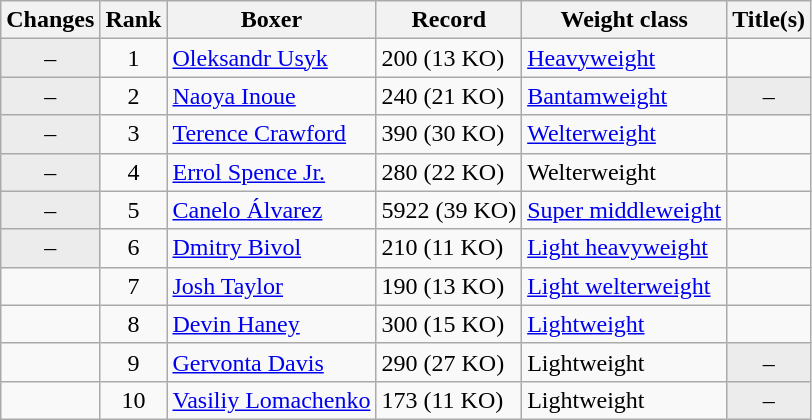<table class="wikitable ">
<tr>
<th>Changes</th>
<th>Rank</th>
<th>Boxer</th>
<th>Record</th>
<th>Weight class</th>
<th>Title(s)</th>
</tr>
<tr>
<td align=center bgcolor=#ECECEC>–</td>
<td align=center>1</td>
<td><a href='#'>Oleksandr Usyk</a></td>
<td>200 (13 KO)</td>
<td><a href='#'>Heavyweight</a></td>
<td></td>
</tr>
<tr>
<td align=center bgcolor=#ECECEC>–</td>
<td align=center>2</td>
<td><a href='#'>Naoya Inoue</a></td>
<td>240 (21 KO)</td>
<td><a href='#'>Bantamweight</a></td>
<td align=center bgcolor=#ECECEC data-sort-value="Z">–</td>
</tr>
<tr>
<td align=center bgcolor=#ECECEC>–</td>
<td align=center>3</td>
<td><a href='#'>Terence Crawford</a></td>
<td>390 (30 KO)</td>
<td><a href='#'>Welterweight</a></td>
<td></td>
</tr>
<tr>
<td align=center bgcolor=#ECECEC>–</td>
<td align=center>4</td>
<td><a href='#'>Errol Spence Jr.</a></td>
<td>280 (22 KO)</td>
<td>Welterweight</td>
<td></td>
</tr>
<tr>
<td align=center bgcolor=#ECECEC>–</td>
<td align=center>5</td>
<td><a href='#'>Canelo Álvarez</a></td>
<td>5922 (39 KO)</td>
<td><a href='#'>Super middleweight</a></td>
<td></td>
</tr>
<tr>
<td align=center bgcolor=#ECECEC>–</td>
<td align=center>6</td>
<td><a href='#'>Dmitry Bivol</a></td>
<td>210 (11 KO)</td>
<td><a href='#'>Light heavyweight</a></td>
<td></td>
</tr>
<tr>
<td align=center></td>
<td align=center>7</td>
<td><a href='#'>Josh Taylor</a></td>
<td>190 (13 KO)</td>
<td><a href='#'>Light welterweight</a></td>
<td></td>
</tr>
<tr>
<td align=center></td>
<td align=center>8</td>
<td><a href='#'>Devin Haney</a></td>
<td>300 (15 KO)</td>
<td><a href='#'>Lightweight</a></td>
<td></td>
</tr>
<tr>
<td align=center></td>
<td align=center>9</td>
<td><a href='#'>Gervonta Davis</a></td>
<td>290 (27 KO)</td>
<td>Lightweight</td>
<td align=center bgcolor=#ECECEC data-sort-value="Z">–</td>
</tr>
<tr>
<td align=center></td>
<td align=center>10</td>
<td><a href='#'>Vasiliy Lomachenko</a></td>
<td>173 (11 KO)</td>
<td>Lightweight</td>
<td align=center bgcolor=#ECECEC data-sort-value="Z">–</td>
</tr>
</table>
